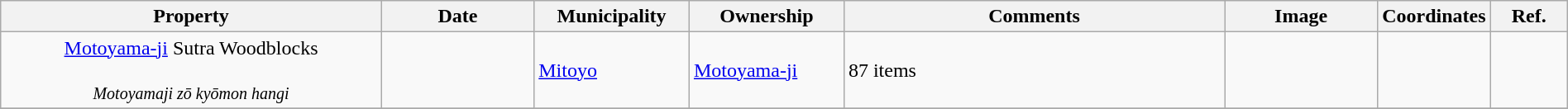<table class="wikitable sortable"  style="width:100%;">
<tr>
<th width="25%" align="left">Property</th>
<th width="10%" align="left">Date</th>
<th width="10%" align="left">Municipality</th>
<th width="10%" align="left">Ownership</th>
<th width="25%" align="left" class="unsortable">Comments</th>
<th width="10%" align="left" class="unsortable">Image</th>
<th width="5%" align="left" class="unsortable">Coordinates</th>
<th width="5%" align="left" class="unsortable">Ref.</th>
</tr>
<tr>
<td align="center"><a href='#'>Motoyama-ji</a> Sutra Woodblocks<br><br><small><em>Motoyamaji zō kyōmon hangi</em></small></td>
<td></td>
<td><a href='#'>Mitoyo</a></td>
<td><a href='#'>Motoyama-ji</a></td>
<td>87 items</td>
<td></td>
<td></td>
<td></td>
</tr>
<tr>
</tr>
</table>
